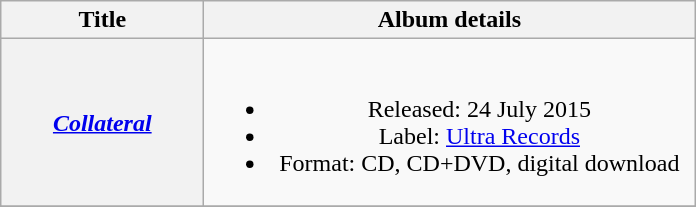<table class="wikitable plainrowheaders" style="text-align:center;">
<tr>
<th scope="col" style="width:8em;">Title</th>
<th scope="col" style="width:20em;">Album details</th>
</tr>
<tr>
<th scope="row"><em><a href='#'>Collateral</a></em></th>
<td><br><ul><li>Released: 24 July 2015</li><li>Label: <a href='#'>Ultra Records</a></li><li>Format: CD, CD+DVD, digital download</li></ul></td>
</tr>
<tr>
</tr>
</table>
